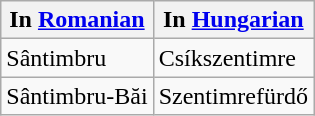<table class="wikitable">
<tr>
<th>In <a href='#'>Romanian</a></th>
<th>In <a href='#'>Hungarian</a></th>
</tr>
<tr>
<td>Sântimbru</td>
<td>Csíkszentimre</td>
</tr>
<tr>
<td>Sântimbru-Băi</td>
<td>Szentimrefürdő</td>
</tr>
</table>
